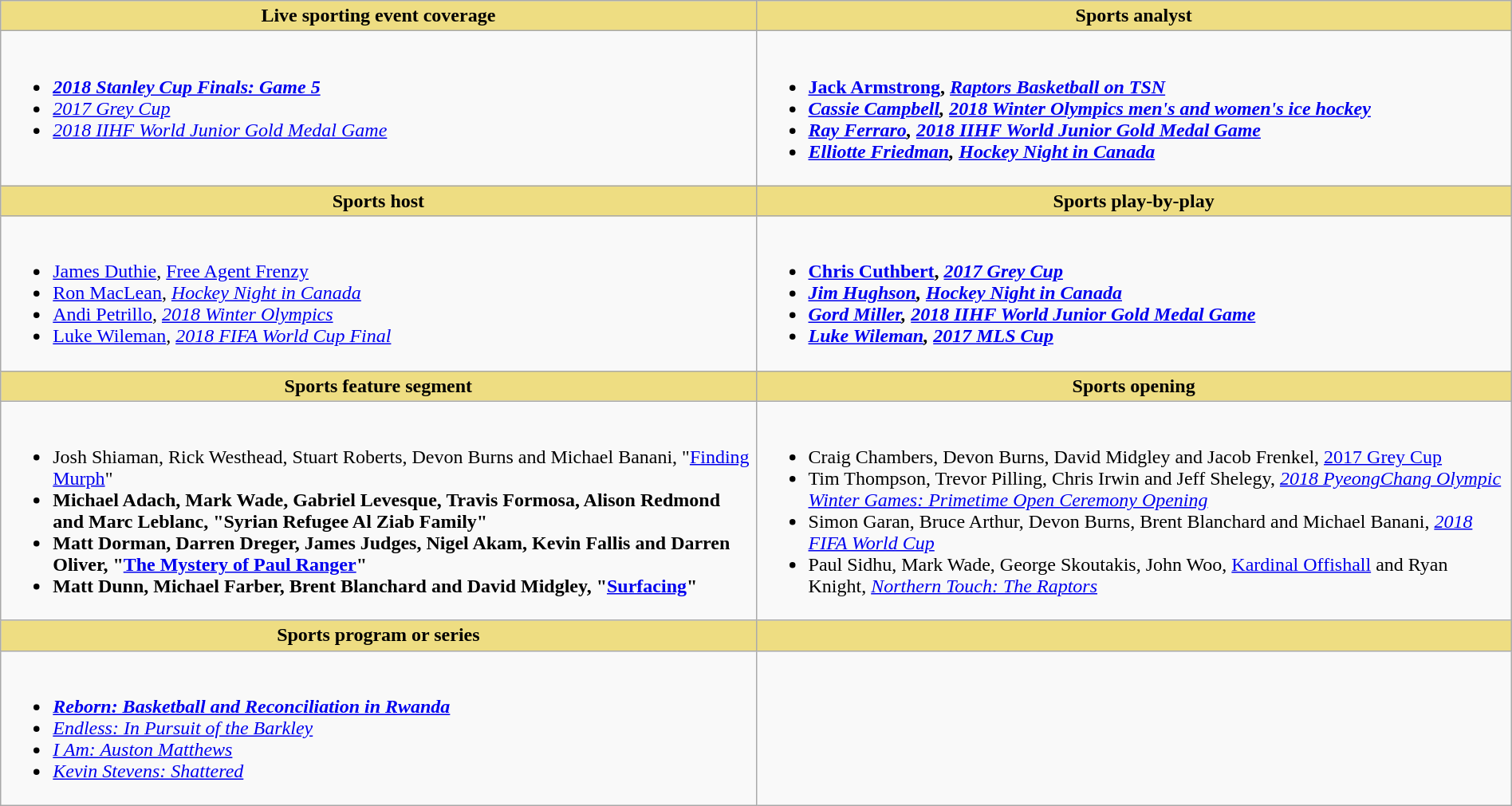<table class=wikitable width="100%">
<tr>
<th style="background:#EEDD82; width:50%">Live sporting event coverage</th>
<th style="background:#EEDD82; width:50%">Sports analyst</th>
</tr>
<tr>
<td valign="top"><br><ul><li> <strong><em><a href='#'>2018 Stanley Cup Finals: Game 5</a></em></strong></li><li><em><a href='#'>2017 Grey Cup</a></em></li><li><em><a href='#'>2018 IIHF World Junior Gold Medal Game</a></em></li></ul></td>
<td valign="top"><br><ul><li> <strong><a href='#'>Jack Armstrong</a>, <em><a href='#'>Raptors Basketball on TSN</a><strong><em></li><li><a href='#'>Cassie Campbell</a>, </em><a href='#'>2018 Winter Olympics men's and women's ice hockey</a><em></li><li><a href='#'>Ray Ferraro</a>, </em><a href='#'>2018 IIHF World Junior Gold Medal Game</a><em></li><li><a href='#'>Elliotte Friedman</a>, </em><a href='#'>Hockey Night in Canada</a><em></li></ul></td>
</tr>
<tr>
<th style="background:#EEDD82; width:50%">Sports host</th>
<th style="background:#EEDD82; width:50%">Sports play-by-play</th>
</tr>
<tr>
<td valign="top"><br><ul><li> </strong><a href='#'>James Duthie</a>, </em><a href='#'>Free Agent Frenzy</a></em></strong></li><li><a href='#'>Ron MacLean</a>, <em><a href='#'>Hockey Night in Canada</a></em></li><li><a href='#'>Andi Petrillo</a>, <em><a href='#'>2018 Winter Olympics</a></em></li><li><a href='#'>Luke Wileman</a>, <em><a href='#'>2018 FIFA World Cup Final</a></em></li></ul></td>
<td valign="top"><br><ul><li> <strong><a href='#'>Chris Cuthbert</a>, <em><a href='#'>2017 Grey Cup</a><strong><em></li><li><a href='#'>Jim Hughson</a>, </em><a href='#'>Hockey Night in Canada</a><em></li><li><a href='#'>Gord Miller</a>, </em><a href='#'>2018 IIHF World Junior Gold Medal Game</a><em></li><li><a href='#'>Luke Wileman</a>, </em><a href='#'>2017 MLS Cup</a><em></li></ul></td>
</tr>
<tr>
<th style="background:#EEDD82; width:50%">Sports feature segment</th>
<th style="background:#EEDD82; width:50%">Sports opening</th>
</tr>
<tr>
<td valign="top"><br><ul><li> </strong>Josh Shiaman, Rick Westhead, Stuart Roberts, Devon Burns and Michael Banani, "<a href='#'>Finding Murph</a>"<strong></li><li>Michael Adach, Mark Wade, Gabriel Levesque, Travis Formosa, Alison Redmond and Marc Leblanc, "Syrian Refugee Al Ziab Family"</li><li>Matt Dorman, Darren Dreger, James Judges, Nigel Akam, Kevin Fallis and Darren Oliver, "<a href='#'>The Mystery of Paul Ranger</a>"</li><li>Matt Dunn, Michael Farber, Brent Blanchard and David Midgley, "<a href='#'>Surfacing</a>"</li></ul></td>
<td valign="top"><br><ul><li> </strong>Craig Chambers, Devon Burns, David Midgley and Jacob Frenkel, </em><a href='#'>2017 Grey Cup</a></em></strong></li><li>Tim Thompson, Trevor Pilling, Chris Irwin and Jeff Shelegy, <em><a href='#'>2018 PyeongChang Olympic Winter Games: Primetime Open Ceremony Opening</a></em></li><li>Simon Garan, Bruce Arthur, Devon Burns, Brent Blanchard and Michael Banani, <em><a href='#'>2018 FIFA World Cup</a></em></li><li>Paul Sidhu, Mark Wade, George Skoutakis, John Woo, <a href='#'>Kardinal Offishall</a> and Ryan Knight, <em><a href='#'>Northern Touch: The Raptors</a></em></li></ul></td>
</tr>
<tr>
<th style="background:#EEDD82; width:50%">Sports program or series</th>
<th style="background:#EEDD82; width:50%"></th>
</tr>
<tr>
<td valign="top"><br><ul><li> <strong><em><a href='#'>Reborn: Basketball and Reconciliation in Rwanda</a></em></strong></li><li><em><a href='#'>Endless: In Pursuit of the Barkley</a></em></li><li><em><a href='#'>I Am: Auston Matthews</a></em></li><li><em><a href='#'>Kevin Stevens: Shattered</a></em></li></ul></td>
</tr>
</table>
